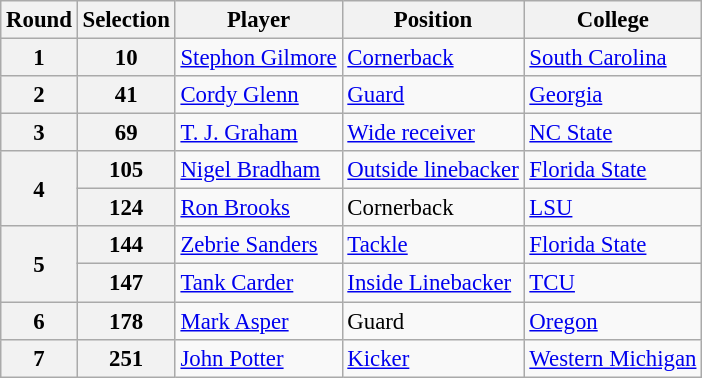<table class="wikitable" style="font-size: 95%;">
<tr>
<th>Round</th>
<th>Selection</th>
<th>Player</th>
<th>Position</th>
<th>College</th>
</tr>
<tr>
<th>1</th>
<th>10</th>
<td><a href='#'>Stephon Gilmore</a></td>
<td><a href='#'>Cornerback</a></td>
<td><a href='#'>South Carolina</a></td>
</tr>
<tr>
<th>2</th>
<th>41</th>
<td><a href='#'>Cordy Glenn</a></td>
<td><a href='#'>Guard</a></td>
<td><a href='#'>Georgia</a></td>
</tr>
<tr>
<th>3</th>
<th>69</th>
<td><a href='#'>T. J. Graham</a></td>
<td><a href='#'>Wide receiver</a></td>
<td><a href='#'>NC State</a></td>
</tr>
<tr>
<th rowspan="2">4</th>
<th>105</th>
<td><a href='#'>Nigel Bradham</a></td>
<td><a href='#'>Outside linebacker</a></td>
<td><a href='#'>Florida State</a></td>
</tr>
<tr>
<th>124</th>
<td><a href='#'>Ron Brooks</a></td>
<td>Cornerback</td>
<td><a href='#'>LSU</a></td>
</tr>
<tr>
<th rowspan="2">5</th>
<th>144</th>
<td><a href='#'>Zebrie Sanders</a></td>
<td><a href='#'>Tackle</a></td>
<td><a href='#'>Florida State</a></td>
</tr>
<tr>
<th>147</th>
<td><a href='#'>Tank Carder</a></td>
<td><a href='#'>Inside Linebacker</a></td>
<td><a href='#'>TCU</a></td>
</tr>
<tr>
<th>6</th>
<th>178</th>
<td><a href='#'>Mark Asper</a></td>
<td>Guard</td>
<td><a href='#'>Oregon</a></td>
</tr>
<tr>
<th>7</th>
<th>251</th>
<td><a href='#'>John Potter</a></td>
<td><a href='#'>Kicker</a></td>
<td><a href='#'>Western Michigan</a></td>
</tr>
</table>
